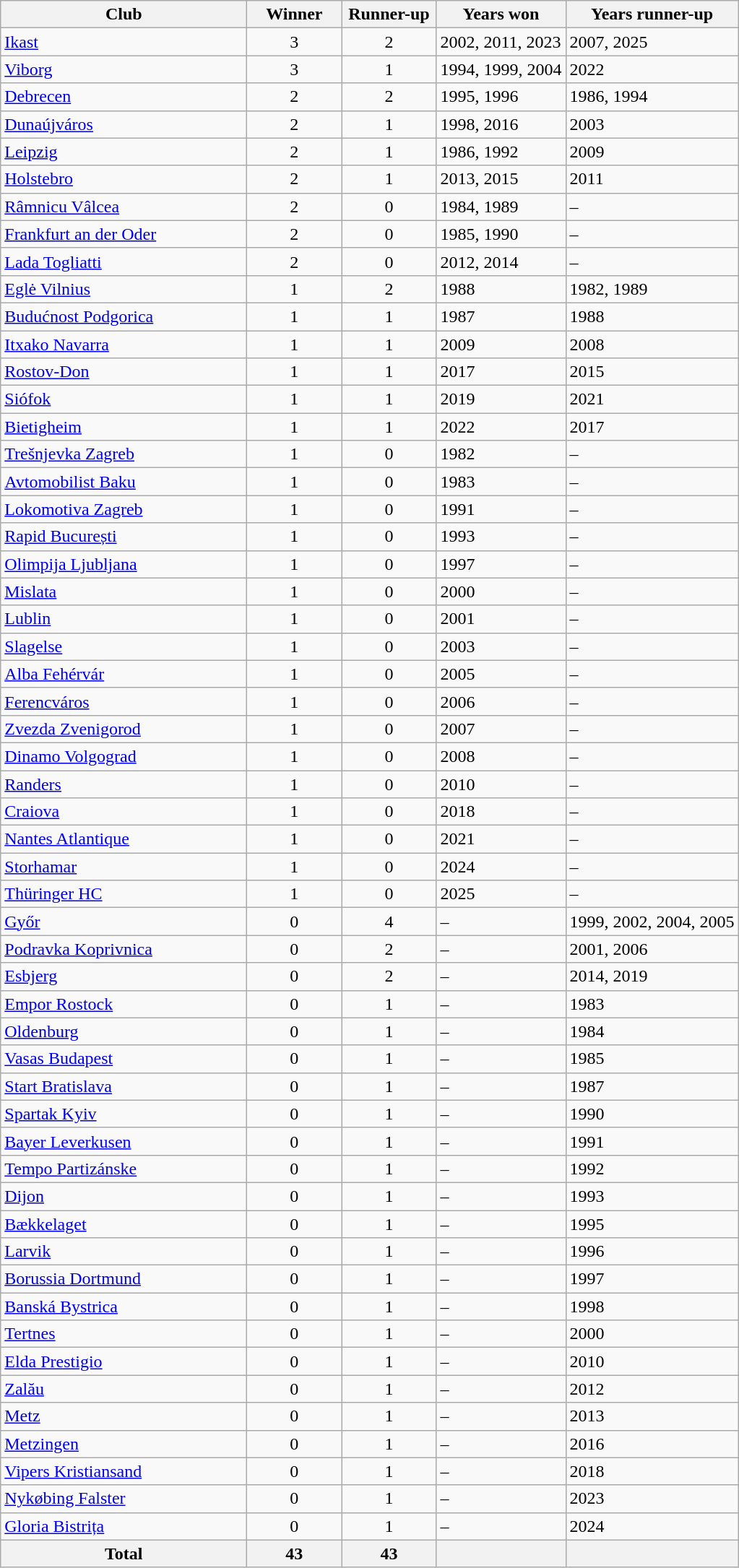<table class="wikitable">
<tr>
<th width=220>Club</th>
<th width=80>Winner</th>
<th width=80>Runner-up</th>
<th>Years won</th>
<th>Years runner-up</th>
</tr>
<tr>
<td> <a href='#'>Ikast</a></td>
<td style="text-align:center;">3</td>
<td style="text-align:center;">2</td>
<td>2002, 2011, 2023</td>
<td>2007, 2025</td>
</tr>
<tr>
<td> <a href='#'>Viborg</a></td>
<td style="text-align:center;">3</td>
<td style="text-align:center;">1</td>
<td>1994, 1999, 2004</td>
<td>2022</td>
</tr>
<tr>
<td> <a href='#'>Debrecen</a></td>
<td style="text-align:center;">2</td>
<td style="text-align:center;">2</td>
<td>1995, 1996</td>
<td>1986, 1994</td>
</tr>
<tr>
<td> <a href='#'>Dunaújváros</a></td>
<td style="text-align:center;">2</td>
<td style="text-align:center;">1</td>
<td>1998, 2016</td>
<td>2003</td>
</tr>
<tr>
<td>  <a href='#'>Leipzig</a></td>
<td style="text-align:center;">2</td>
<td style="text-align:center;">1</td>
<td>1986, 1992</td>
<td>2009</td>
</tr>
<tr>
<td> <a href='#'>Holstebro</a></td>
<td style="text-align:center;">2</td>
<td style="text-align:center;">1</td>
<td>2013, 2015</td>
<td>2011</td>
</tr>
<tr>
<td> <a href='#'>Râmnicu Vâlcea</a></td>
<td style="text-align:center;">2</td>
<td style="text-align:center;">0</td>
<td>1984, 1989</td>
<td>–</td>
</tr>
<tr>
<td>  <a href='#'>Frankfurt an der Oder</a></td>
<td style="text-align:center;">2</td>
<td style="text-align:center;">0</td>
<td>1985, 1990</td>
<td>–</td>
</tr>
<tr>
<td>  <a href='#'>Lada Togliatti</a></td>
<td style="text-align:center;">2</td>
<td style="text-align:center;">0</td>
<td>2012, 2014</td>
<td>–</td>
</tr>
<tr>
<td>  <a href='#'>Eglė Vilnius</a></td>
<td style="text-align:center;">1</td>
<td style="text-align:center;">2</td>
<td>1988</td>
<td>1982, 1989</td>
</tr>
<tr>
<td>  <a href='#'>Budućnost Podgorica</a></td>
<td style="text-align:center;">1</td>
<td style="text-align:center;">1</td>
<td>1987</td>
<td>1988</td>
</tr>
<tr>
<td> <a href='#'>Itxako Navarra</a></td>
<td style="text-align:center;">1</td>
<td style="text-align:center;">1</td>
<td>2009</td>
<td>2008</td>
</tr>
<tr>
<td>  <a href='#'>Rostov-Don</a></td>
<td style="text-align:center;">1</td>
<td style="text-align:center;">1</td>
<td>2017</td>
<td>2015</td>
</tr>
<tr>
<td> <a href='#'>Siófok</a></td>
<td style="text-align:center;">1</td>
<td style="text-align:center;">1</td>
<td>2019</td>
<td>2021</td>
</tr>
<tr>
<td> <a href='#'>Bietigheim</a></td>
<td style="text-align:center;">1</td>
<td style="text-align:center;">1</td>
<td>2022</td>
<td>2017</td>
</tr>
<tr>
<td>  <a href='#'>Trešnjevka Zagreb</a></td>
<td style="text-align:center;">1</td>
<td style="text-align:center;">0</td>
<td>1982</td>
<td>–</td>
</tr>
<tr>
<td>  <a href='#'>Avtomobilist Baku</a></td>
<td style="text-align:center;">1</td>
<td style="text-align:center;">0</td>
<td>1983</td>
<td>–</td>
</tr>
<tr>
<td>  <a href='#'>Lokomotiva Zagreb</a></td>
<td style="text-align:center;">1</td>
<td style="text-align:center;">0</td>
<td>1991</td>
<td>–</td>
</tr>
<tr>
<td> <a href='#'>Rapid București</a></td>
<td style="text-align:center;">1</td>
<td style="text-align:center;">0</td>
<td>1993</td>
<td>–</td>
</tr>
<tr>
<td>  <a href='#'>Olimpija Ljubljana</a></td>
<td style="text-align:center;">1</td>
<td style="text-align:center;">0</td>
<td>1997</td>
<td>–</td>
</tr>
<tr>
<td> <a href='#'>Mislata</a></td>
<td style="text-align:center;">1</td>
<td style="text-align:center;">0</td>
<td>2000</td>
<td>–</td>
</tr>
<tr>
<td> <a href='#'>Lublin</a></td>
<td style="text-align:center;">1</td>
<td style="text-align:center;">0</td>
<td>2001</td>
<td>–</td>
</tr>
<tr>
<td> <a href='#'>Slagelse</a></td>
<td style="text-align:center;">1</td>
<td style="text-align:center;">0</td>
<td>2003</td>
<td>–</td>
</tr>
<tr>
<td> <a href='#'>Alba Fehérvár</a></td>
<td style="text-align:center;">1</td>
<td style="text-align:center;">0</td>
<td>2005</td>
<td>–</td>
</tr>
<tr>
<td> <a href='#'>Ferencváros</a></td>
<td style="text-align:center;">1</td>
<td style="text-align:center;">0</td>
<td>2006</td>
<td>–</td>
</tr>
<tr>
<td>  <a href='#'>Zvezda Zvenigorod</a></td>
<td style="text-align:center;">1</td>
<td style="text-align:center;">0</td>
<td>2007</td>
<td>–</td>
</tr>
<tr>
<td>  <a href='#'>Dinamo Volgograd</a></td>
<td style="text-align:center;">1</td>
<td style="text-align:center;">0</td>
<td>2008</td>
<td>–</td>
</tr>
<tr>
<td> <a href='#'>Randers</a></td>
<td style="text-align:center;">1</td>
<td style="text-align:center;">0</td>
<td>2010</td>
<td>–</td>
</tr>
<tr>
<td> <a href='#'>Craiova</a></td>
<td style="text-align:center;">1</td>
<td style="text-align:center;">0</td>
<td>2018</td>
<td>–</td>
</tr>
<tr>
<td> <a href='#'>Nantes Atlantique</a></td>
<td style="text-align:center;">1</td>
<td style="text-align:center;">0</td>
<td>2021</td>
<td>–</td>
</tr>
<tr>
<td> <a href='#'>Storhamar</a></td>
<td style="text-align:center;">1</td>
<td style="text-align:center;">0</td>
<td>2024</td>
<td>–</td>
</tr>
<tr>
<td> <a href='#'>Thüringer HC</a></td>
<td style="text-align:center;">1</td>
<td style="text-align:center;">0</td>
<td>2025</td>
<td>–</td>
</tr>
<tr>
<td> <a href='#'>Győr</a></td>
<td style="text-align:center;">0</td>
<td style="text-align:center;">4</td>
<td>–</td>
<td>1999, 2002, 2004, 2005</td>
</tr>
<tr>
<td>  <a href='#'>Podravka Koprivnica</a></td>
<td style="text-align:center;">0</td>
<td style="text-align:center;">2</td>
<td>–</td>
<td>2001, 2006</td>
</tr>
<tr>
<td> <a href='#'>Esbjerg</a></td>
<td style="text-align:center;">0</td>
<td style="text-align:center;">2</td>
<td>–</td>
<td>2014, 2019</td>
</tr>
<tr>
<td>  <a href='#'>Empor Rostock</a></td>
<td style="text-align:center;">0</td>
<td style="text-align:center;">1</td>
<td>–</td>
<td>1983</td>
</tr>
<tr>
<td> <a href='#'>Oldenburg</a></td>
<td style="text-align:center;">0</td>
<td style="text-align:center;">1</td>
<td>–</td>
<td>1984</td>
</tr>
<tr>
<td> <a href='#'>Vasas Budapest</a></td>
<td style="text-align:center;">0</td>
<td style="text-align:center;">1</td>
<td>–</td>
<td>1985</td>
</tr>
<tr>
<td>  <a href='#'>Start Bratislava</a></td>
<td style="text-align:center;">0</td>
<td style="text-align:center;">1</td>
<td>–</td>
<td>1987</td>
</tr>
<tr>
<td>  <a href='#'>Spartak Kyiv</a></td>
<td style="text-align:center;">0</td>
<td style="text-align:center;">1</td>
<td>–</td>
<td>1990</td>
</tr>
<tr>
<td> <a href='#'>Bayer Leverkusen</a></td>
<td style="text-align:center;">0</td>
<td style="text-align:center;">1</td>
<td>–</td>
<td>1991</td>
</tr>
<tr>
<td>  <a href='#'>Tempo Partizánske</a></td>
<td style="text-align:center;">0</td>
<td style="text-align:center;">1</td>
<td>–</td>
<td>1992</td>
</tr>
<tr>
<td> <a href='#'>Dijon</a></td>
<td style="text-align:center;">0</td>
<td style="text-align:center;">1</td>
<td>–</td>
<td>1993</td>
</tr>
<tr>
<td> <a href='#'>Bækkelaget</a></td>
<td style="text-align:center;">0</td>
<td style="text-align:center;">1</td>
<td>–</td>
<td>1995</td>
</tr>
<tr>
<td> <a href='#'>Larvik</a></td>
<td style="text-align:center;">0</td>
<td style="text-align:center;">1</td>
<td>–</td>
<td>1996</td>
</tr>
<tr>
<td> <a href='#'>Borussia Dortmund</a></td>
<td style="text-align:center;">0</td>
<td style="text-align:center;">1</td>
<td>–</td>
<td>1997</td>
</tr>
<tr>
<td> <a href='#'>Banská Bystrica</a></td>
<td style="text-align:center;">0</td>
<td style="text-align:center;">1</td>
<td>–</td>
<td>1998</td>
</tr>
<tr>
<td> <a href='#'>Tertnes</a></td>
<td style="text-align:center;">0</td>
<td style="text-align:center;">1</td>
<td>–</td>
<td>2000</td>
</tr>
<tr>
<td> <a href='#'>Elda Prestigio</a></td>
<td style="text-align:center;">0</td>
<td style="text-align:center;">1</td>
<td>–</td>
<td>2010</td>
</tr>
<tr>
<td> <a href='#'>Zalău</a></td>
<td style="text-align:center;">0</td>
<td style="text-align:center;">1</td>
<td>–</td>
<td>2012</td>
</tr>
<tr>
<td> <a href='#'>Metz</a></td>
<td style="text-align:center;">0</td>
<td style="text-align:center;">1</td>
<td>–</td>
<td>2013</td>
</tr>
<tr>
<td> <a href='#'>Metzingen</a></td>
<td style="text-align:center;">0</td>
<td style="text-align:center;">1</td>
<td>–</td>
<td>2016</td>
</tr>
<tr>
<td> <a href='#'>Vipers Kristiansand</a></td>
<td style="text-align:center;">0</td>
<td style="text-align:center;">1</td>
<td>–</td>
<td>2018</td>
</tr>
<tr>
<td> <a href='#'>Nykøbing Falster</a></td>
<td style="text-align:center;">0</td>
<td style="text-align:center;">1</td>
<td>–</td>
<td>2023</td>
</tr>
<tr>
<td> <a href='#'>Gloria Bistrița</a></td>
<td style="text-align:center;">0</td>
<td style="text-align:center;">1</td>
<td>–</td>
<td>2024</td>
</tr>
<tr>
<th>Total</th>
<th>43</th>
<th>43</th>
<th></th>
<th></th>
</tr>
</table>
